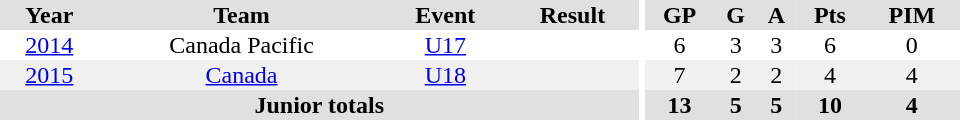<table border="0" cellpadding="1" cellspacing="0" ID="Table3" style="text-align:center; width:40em">
<tr ALIGN="center" bgcolor="#e0e0e0">
<th>Year</th>
<th>Team</th>
<th>Event</th>
<th>Result</th>
<th rowspan="99" bgcolor="#ffffff"></th>
<th>GP</th>
<th>G</th>
<th>A</th>
<th>Pts</th>
<th>PIM</th>
</tr>
<tr>
<td><a href='#'>2014</a></td>
<td>Canada Pacific</td>
<td><a href='#'>U17</a></td>
<td></td>
<td>6</td>
<td>3</td>
<td>3</td>
<td>6</td>
<td>0</td>
</tr>
<tr style="background:#f0f0f0;">
<td><a href='#'>2015</a></td>
<td><a href='#'>Canada</a></td>
<td><a href='#'>U18</a></td>
<td></td>
<td>7</td>
<td>2</td>
<td>2</td>
<td>4</td>
<td>4</td>
</tr>
<tr bgcolor="#e0e0e0">
<th colspan="4">Junior totals</th>
<th>13</th>
<th>5</th>
<th>5</th>
<th>10</th>
<th>4</th>
</tr>
</table>
